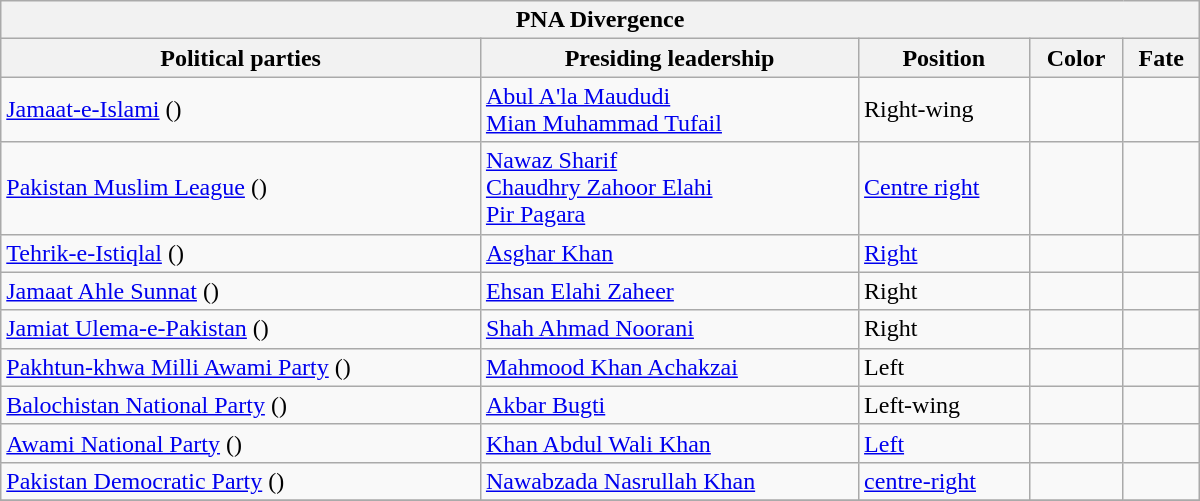<table class="wikitable sortable" style="width:auto;min-width:50em">
<tr>
<th colspan=5>PNA Divergence</th>
</tr>
<tr>
<th>Political parties</th>
<th>Presiding leadership</th>
<th>Position</th>
<th>Color</th>
<th>Fate</th>
</tr>
<tr>
<td><a href='#'>Jamaat-e-Islami</a> ()</td>
<td><a href='#'>Abul A'la Maududi</a><br><a href='#'>Mian Muhammad Tufail</a></td>
<td>Right-wing</td>
<td></td>
<td></td>
</tr>
<tr>
<td><a href='#'>Pakistan Muslim League</a> ()</td>
<td><a href='#'>Nawaz Sharif</a><br><a href='#'>Chaudhry Zahoor Elahi</a><br><a href='#'>Pir Pagara</a><br></td>
<td><a href='#'>Centre right</a></td>
<td></td>
<td></td>
</tr>
<tr>
<td><a href='#'>Tehrik-e-Istiqlal</a> ()</td>
<td><a href='#'>Asghar Khan</a></td>
<td><a href='#'>Right</a></td>
<td></td>
<td></td>
</tr>
<tr>
<td><a href='#'>Jamaat Ahle Sunnat</a> ()</td>
<td><a href='#'>Ehsan Elahi Zaheer</a></td>
<td>Right</td>
<td></td>
<td></td>
</tr>
<tr>
<td><a href='#'>Jamiat Ulema-e-Pakistan</a> ()</td>
<td><a href='#'>Shah Ahmad Noorani</a></td>
<td>Right</td>
<td></td>
<td></td>
</tr>
<tr>
<td><a href='#'>Pakhtun-khwa Milli Awami Party</a> ()</td>
<td><a href='#'>Mahmood Khan Achakzai</a></td>
<td>Left</td>
<td></td>
<td></td>
</tr>
<tr>
<td><a href='#'>Balochistan National Party</a> ()</td>
<td><a href='#'>Akbar Bugti</a></td>
<td>Left-wing</td>
<td></td>
<td></td>
</tr>
<tr>
<td><a href='#'>Awami National Party</a> ()</td>
<td><a href='#'>Khan Abdul Wali Khan</a></td>
<td><a href='#'>Left</a></td>
<td></td>
<td></td>
</tr>
<tr>
<td><a href='#'>Pakistan Democratic Party</a> ()</td>
<td><a href='#'>Nawabzada Nasrullah Khan</a> <br></td>
<td><a href='#'>centre-right</a></td>
<td></td>
<td></td>
</tr>
<tr>
</tr>
</table>
